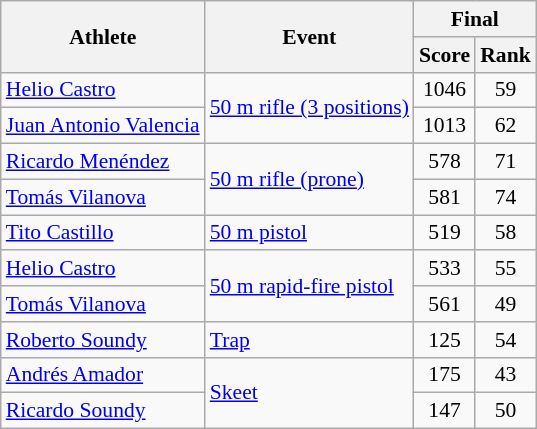<table class="wikitable" style="font-size:90%">
<tr>
<th rowspan="2">Athlete</th>
<th rowspan="2">Event</th>
<th colspan="2">Final</th>
</tr>
<tr>
<th>Score</th>
<th>Rank</th>
</tr>
<tr>
<td><a href='#'>Helio Castro</a></td>
<td rowspan=2><a href='#'>50 m rifle (3 positions)</a></td>
<td align="center">1046</td>
<td align="center">59</td>
</tr>
<tr>
<td><a href='#'>Juan Antonio Valencia</a></td>
<td align="center">1013</td>
<td align="center">62</td>
</tr>
<tr>
<td><a href='#'>Ricardo Menéndez</a></td>
<td rowspan=2><a href='#'>50 m rifle (prone)</a></td>
<td align="center">578</td>
<td align="center">71</td>
</tr>
<tr>
<td><a href='#'>Tomás Vilanova</a></td>
<td align="center">581</td>
<td align="center">74</td>
</tr>
<tr>
<td><a href='#'>Tito Castillo</a></td>
<td><a href='#'>50 m pistol</a></td>
<td align="center">519</td>
<td align="center">58</td>
</tr>
<tr>
<td><a href='#'>Helio Castro</a></td>
<td rowspan=2><a href='#'>50 m rapid-fire pistol</a></td>
<td align="center">533</td>
<td align="center">55</td>
</tr>
<tr>
<td><a href='#'>Tomás Vilanova</a></td>
<td align="center">561</td>
<td align="center">49</td>
</tr>
<tr>
<td><a href='#'>Roberto Soundy</a></td>
<td><a href='#'>Trap</a></td>
<td align="center">125</td>
<td align="center">54</td>
</tr>
<tr>
<td><a href='#'>Andrés Amador</a></td>
<td rowspan=2><a href='#'>Skeet</a></td>
<td align="center">175</td>
<td align="center">43</td>
</tr>
<tr>
<td><a href='#'>Ricardo Soundy</a></td>
<td align="center">147</td>
<td align="center">50</td>
</tr>
</table>
